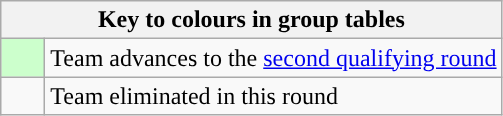<table class="wikitable" style="text-align: center;">
<tr>
<th colspan=2>Key to colours in group tables</th>
</tr>
<tr>
<td style="background:#cfc; width:22px;"></td>
<td align=left>Team advances to the <a href='#'>second qualifying round</a></td>
</tr>
<tr>
<td style="background:"></td>
<td align=left>Team eliminated in this round</td>
</tr>
</table>
